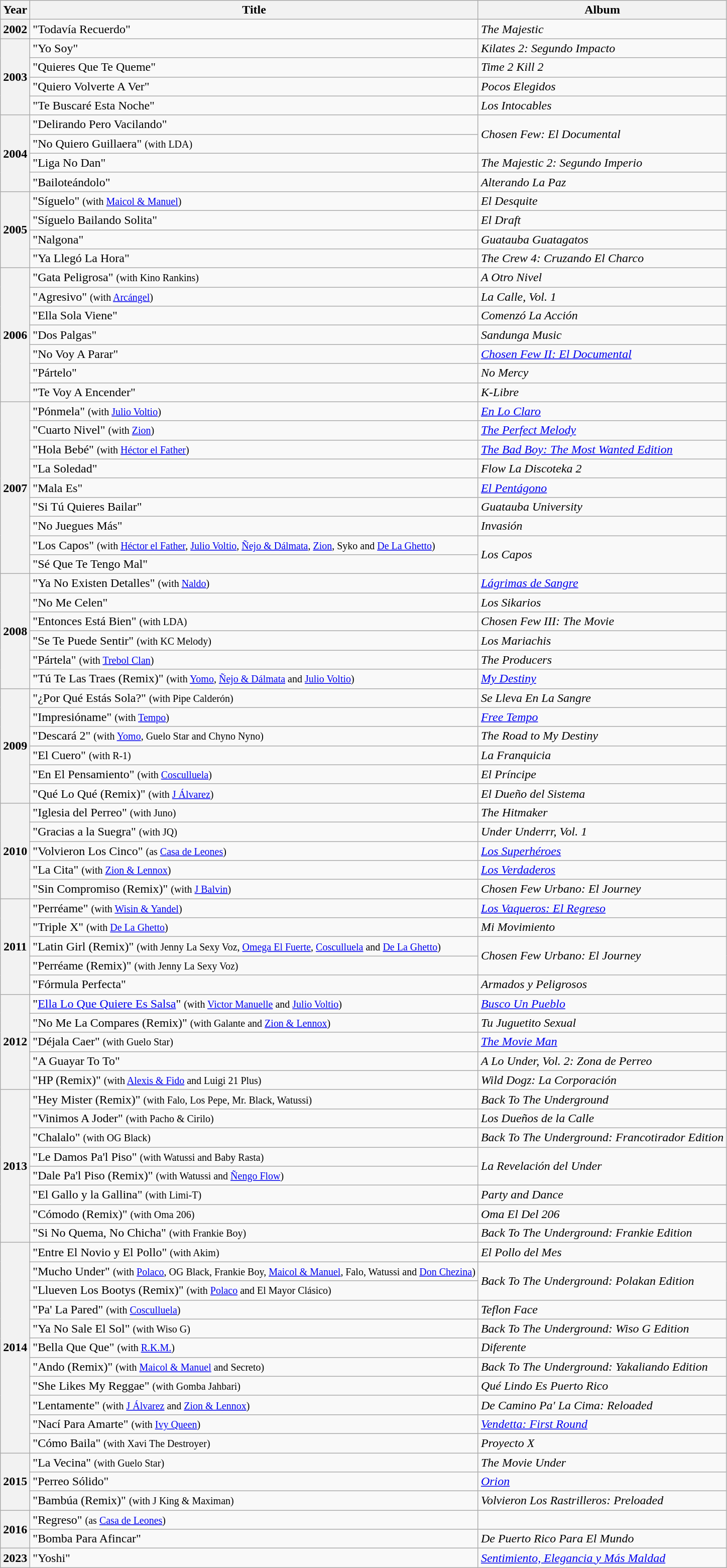<table class="wikitable plainrowheaders">
<tr>
<th>Year</th>
<th>Title</th>
<th>Album</th>
</tr>
<tr>
<th scope="row">2002</th>
<td>"Todavía Recuerdo"</td>
<td><em>The Majestic</em></td>
</tr>
<tr>
<th scope="row" rowspan="4">2003</th>
<td>"Yo Soy"</td>
<td><em>Kilates 2: Segundo Impacto</em></td>
</tr>
<tr>
<td>"Quieres Que Te Queme"</td>
<td><em>Time 2 Kill 2</em></td>
</tr>
<tr>
<td>"Quiero Volverte A Ver"</td>
<td><em>Pocos Elegidos</em></td>
</tr>
<tr>
<td>"Te Buscaré Esta Noche"</td>
<td><em>Los Intocables</em></td>
</tr>
<tr>
<th scope="row" rowspan="4">2004</th>
<td>"Delirando Pero Vacilando"</td>
<td rowspan="2"><em>Chosen Few: El Documental</em></td>
</tr>
<tr>
<td>"No Quiero Guillaera" <small>(with LDA)</small></td>
</tr>
<tr>
<td>"Liga No Dan"</td>
<td><em>The Majestic 2: Segundo Imperio</em></td>
</tr>
<tr>
<td>"Bailoteándolo"</td>
<td><em>Alterando La Paz</em></td>
</tr>
<tr>
<th scope="row" rowspan="4">2005</th>
<td>"Síguelo" <small>(with <a href='#'>Maicol & Manuel</a>)</small></td>
<td><em>El Desquite</em></td>
</tr>
<tr>
<td>"Síguelo Bailando Solita"</td>
<td><em>El Draft</em></td>
</tr>
<tr>
<td>"Nalgona"</td>
<td><em>Guatauba Guatagatos</em></td>
</tr>
<tr>
<td>"Ya Llegó La Hora"</td>
<td><em>The Crew 4: Cruzando El Charco</em></td>
</tr>
<tr>
<th scope="row" rowspan="7">2006</th>
<td>"Gata Peligrosa" <small>(with Kino Rankins)</small></td>
<td><em>A Otro Nivel</em></td>
</tr>
<tr>
<td>"Agresivo" <small>(with <a href='#'>Arcángel</a>)</small></td>
<td><em>La Calle, Vol. 1</em></td>
</tr>
<tr>
<td>"Ella Sola Viene"</td>
<td><em>Comenzó La Acción</em></td>
</tr>
<tr>
<td>"Dos Palgas"</td>
<td><em>Sandunga Music</em></td>
</tr>
<tr>
<td>"No Voy A Parar"</td>
<td><em><a href='#'>Chosen Few II: El Documental</a></em></td>
</tr>
<tr>
<td>"Pártelo"</td>
<td><em>No Mercy</em></td>
</tr>
<tr>
<td>"Te Voy A Encender"</td>
<td><em>K-Libre</em></td>
</tr>
<tr>
<th scope="row" rowspan="9">2007</th>
<td>"Pónmela" <small>(with <a href='#'>Julio Voltio</a>)</small></td>
<td><em><a href='#'>En Lo Claro</a></em></td>
</tr>
<tr>
<td>"Cuarto Nivel" <small>(with <a href='#'>Zion</a>)</small></td>
<td><em><a href='#'>The Perfect Melody</a></em></td>
</tr>
<tr>
<td>"Hola Bebé" <small>(with <a href='#'>Héctor el Father</a>)</small></td>
<td><em><a href='#'>The Bad Boy: The Most Wanted Edition</a></em></td>
</tr>
<tr>
<td>"La Soledad"</td>
<td><em>Flow La Discoteka 2</em></td>
</tr>
<tr>
<td>"Mala Es"</td>
<td><em><a href='#'>El Pentágono</a></em></td>
</tr>
<tr>
<td>"Si Tú Quieres Bailar"</td>
<td><em>Guatauba University</em></td>
</tr>
<tr>
<td>"No Juegues Más"</td>
<td><em>Invasión</em></td>
</tr>
<tr>
<td>"Los Capos" <small>(with <a href='#'>Héctor el Father</a>, <a href='#'>Julio Voltio</a>, <a href='#'>Ñejo & Dálmata</a>, <a href='#'>Zion</a>, Syko and <a href='#'>De La Ghetto</a>)</small></td>
<td rowspan="2"><em>Los Capos</em></td>
</tr>
<tr>
<td>"Sé Que Te Tengo Mal"</td>
</tr>
<tr>
<th scope="row" rowspan="6">2008</th>
<td>"Ya No Existen Detalles" <small>(with <a href='#'>Naldo</a>)</small></td>
<td><em><a href='#'>Lágrimas de Sangre</a></em></td>
</tr>
<tr>
<td>"No Me Celen"</td>
<td><em>Los Sikarios</em></td>
</tr>
<tr>
<td>"Entonces Está Bien" <small>(with LDA)</small></td>
<td><em>Chosen Few III: The Movie</em></td>
</tr>
<tr>
<td>"Se Te Puede Sentir" <small>(with KC Melody)</small></td>
<td><em>Los Mariachis</em></td>
</tr>
<tr>
<td>"Pártela" <small>(with <a href='#'>Trebol Clan</a>)</small></td>
<td><em>The Producers</em></td>
</tr>
<tr>
<td>"Tú Te Las Traes (Remix)" <small>(with <a href='#'>Yomo</a>, <a href='#'>Ñejo & Dálmata</a> and <a href='#'>Julio Voltio</a>)</small></td>
<td><em><a href='#'>My Destiny</a></em></td>
</tr>
<tr>
<th scope="row" rowspan="6">2009</th>
<td>"¿Por Qué Estás Sola?" <small>(with Pipe Calderón)</small></td>
<td><em>Se Lleva En La Sangre</em></td>
</tr>
<tr>
<td>"Impresióname" <small>(with <a href='#'>Tempo</a>)</small></td>
<td><em><a href='#'>Free Tempo</a></em></td>
</tr>
<tr>
<td>"Descará 2" <small>(with <a href='#'>Yomo</a>, Guelo Star and Chyno Nyno)</small></td>
<td><em>The Road to My Destiny</em></td>
</tr>
<tr>
<td>"El Cuero" <small>(with R-1)</small></td>
<td><em>La Franquicia</em></td>
</tr>
<tr>
<td>"En El Pensamiento" <small>(with <a href='#'>Cosculluela</a>)</small></td>
<td><em>El Príncipe</em></td>
</tr>
<tr>
<td>"Qué Lo Qué (Remix)" <small>(with <a href='#'>J Álvarez</a>)</small></td>
<td><em>El Dueño del Sistema</em></td>
</tr>
<tr>
<th scope="row" rowspan="5">2010</th>
<td>"Iglesia del Perreo" <small>(with Juno)</small></td>
<td><em>The Hitmaker</em></td>
</tr>
<tr>
<td>"Gracias a la Suegra" <small>(with JQ)</small></td>
<td><em>Under Underrr, Vol. 1</em></td>
</tr>
<tr>
<td>"Volvieron Los Cinco" <small>(as <a href='#'>Casa de Leones</a>)</small></td>
<td><em><a href='#'>Los Superhéroes</a></em></td>
</tr>
<tr>
<td>"La Cita" <small>(with <a href='#'>Zion & Lennox</a>)</small></td>
<td><em><a href='#'>Los Verdaderos</a></em></td>
</tr>
<tr>
<td>"Sin Compromiso (Remix)" <small>(with <a href='#'>J Balvin</a>)</small></td>
<td><em>Chosen Few Urbano: El Journey</em></td>
</tr>
<tr>
<th scope="row" rowspan="5">2011</th>
<td>"Perréame" <small>(with <a href='#'>Wisin & Yandel</a>)</small></td>
<td><em><a href='#'>Los Vaqueros: El Regreso</a></em></td>
</tr>
<tr>
<td>"Triple X" <small>(with <a href='#'>De La Ghetto</a>)</small></td>
<td><em>Mi Movimiento</em></td>
</tr>
<tr>
<td>"Latin Girl (Remix)" <small>(with Jenny La Sexy Voz, <a href='#'>Omega El Fuerte</a>, <a href='#'>Cosculluela</a> and <a href='#'>De La Ghetto</a>)</small></td>
<td rowspan="2"><em>Chosen Few Urbano: El Journey</em></td>
</tr>
<tr>
<td>"Perréame (Remix)" <small>(with Jenny La Sexy Voz)</small></td>
</tr>
<tr>
<td>"Fórmula Perfecta"</td>
<td><em>Armados y Peligrosos</em></td>
</tr>
<tr>
<th scope="row" rowspan="5">2012</th>
<td>"<a href='#'>Ella Lo Que Quiere Es Salsa</a>" <small>(with <a href='#'>Victor Manuelle</a> and <a href='#'>Julio Voltio</a>)</small></td>
<td><em><a href='#'>Busco Un Pueblo</a></em></td>
</tr>
<tr>
<td>"No Me La Compares (Remix)" <small>(with Galante and <a href='#'>Zion & Lennox</a>)</small></td>
<td><em>Tu Juguetito Sexual</em></td>
</tr>
<tr>
<td>"Déjala Caer" <small>(with Guelo Star)</small></td>
<td><em><a href='#'>The Movie Man</a></em></td>
</tr>
<tr>
<td>"A Guayar To To"</td>
<td><em>A Lo Under, Vol. 2: Zona de Perreo</em></td>
</tr>
<tr>
<td>"HP (Remix)" <small>(with <a href='#'>Alexis & Fido</a> and Luigi 21 Plus)</small></td>
<td><em>Wild Dogz: La Corporación</em></td>
</tr>
<tr>
<th scope="row" rowspan="8">2013</th>
<td>"Hey Mister (Remix)" <small>(with Falo, Los Pepe, Mr. Black, Watussi)</small></td>
<td><em>Back To The Underground</em></td>
</tr>
<tr>
<td>"Vinimos A Joder" <small>(with Pacho & Cirilo)</small></td>
<td><em>Los Dueños de la Calle</em></td>
</tr>
<tr>
<td>"Chalalo" <small>(with OG Black)</small></td>
<td><em>Back To The Underground: Francotirador Edition</em></td>
</tr>
<tr>
<td>"Le Damos Pa'l Piso" <small>(with Watussi and Baby Rasta)</small></td>
<td rowspan="2"><em>La Revelación del Under</em></td>
</tr>
<tr>
<td>"Dale Pa'l Piso (Remix)" <small>(with Watussi and <a href='#'>Ñengo Flow</a>)</small></td>
</tr>
<tr>
<td>"El Gallo y la Gallina" <small>(with Limi-T)</small></td>
<td><em>Party and Dance</em></td>
</tr>
<tr>
<td>"Cómodo (Remix)" <small>(with Oma 206)</small></td>
<td><em>Oma El Del 206</em></td>
</tr>
<tr>
<td>"Si No Quema, No Chicha" <small>(with Frankie Boy)</small></td>
<td><em>Back To The Underground: Frankie Edition</em></td>
</tr>
<tr>
<th scope="row" rowspan="11">2014</th>
<td>"Entre El Novio y El Pollo" <small>(with Akim)</small></td>
<td><em>El Pollo del Mes</em></td>
</tr>
<tr>
<td>"Mucho Under" <small>(with <a href='#'>Polaco</a>, OG Black, Frankie Boy, <a href='#'>Maicol & Manuel</a>, Falo, Watussi and <a href='#'>Don Chezina</a>)</small></td>
<td rowspan="2"><em>Back To The Underground: Polakan Edition</em></td>
</tr>
<tr>
<td>"Llueven Los Bootys (Remix)" <small>(with <a href='#'>Polaco</a> and El Mayor Clásico)</small></td>
</tr>
<tr>
<td>"Pa' La Pared" <small>(with <a href='#'>Cosculluela</a>)</small></td>
<td><em>Teflon Face</em></td>
</tr>
<tr>
<td>"Ya No Sale El Sol" <small>(with Wiso G)</small></td>
<td><em>Back To The Underground: Wiso G Edition</em></td>
</tr>
<tr>
<td>"Bella Que Que" <small>(with <a href='#'>R.K.M.</a>)</small></td>
<td><em>Diferente</em></td>
</tr>
<tr>
<td>"Ando (Remix)" <small>(with <a href='#'>Maicol & Manuel</a> and Secreto)</small></td>
<td><em>Back To The Underground: Yakaliando Edition</em></td>
</tr>
<tr>
<td>"She Likes My Reggae" <small>(with Gomba Jahbari)</small></td>
<td><em>Qué Lindo Es Puerto Rico</em></td>
</tr>
<tr>
<td>"Lentamente" <small>(with <a href='#'>J Álvarez</a> and <a href='#'>Zion & Lennox</a>)</small></td>
<td><em>De Camino Pa' La Cima: Reloaded</em></td>
</tr>
<tr>
<td>"Nací Para Amarte" <small>(with <a href='#'>Ivy Queen</a>)</small></td>
<td><em><a href='#'>Vendetta: First Round</a></em></td>
</tr>
<tr>
<td>"Cómo Baila" <small>(with Xavi The Destroyer)</small></td>
<td><em>Proyecto X</em></td>
</tr>
<tr>
<th scope="row" rowspan="3">2015</th>
<td>"La Vecina" <small>(with Guelo Star)</small></td>
<td><em>The Movie Under</em></td>
</tr>
<tr>
<td>"Perreo Sólido"</td>
<td><em><a href='#'>Orion</a></em></td>
</tr>
<tr>
<td>"Bambúa (Remix)" <small>(with J King & Maximan)</small></td>
<td><em>Volvieron Los Rastrilleros: Preloaded</em></td>
</tr>
<tr>
<th scope="row" rowspan="2">2016</th>
<td>"Regreso" <small>(as <a href='#'>Casa de Leones</a>)</small></td>
<td></td>
</tr>
<tr>
<td>"Bomba Para Afincar"</td>
<td><em>De Puerto Rico Para El Mundo</em></td>
</tr>
<tr>
<th scope="row">2023</th>
<td>"Yoshi" </td>
<td><em><a href='#'>Sentimiento, Elegancia y Más Maldad</a></em></td>
</tr>
</table>
